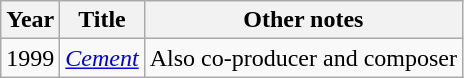<table class="wikitable">
<tr>
<th>Year</th>
<th>Title</th>
<th>Other notes</th>
</tr>
<tr>
<td>1999</td>
<td><em><a href='#'>Cement</a></em></td>
<td>Also co-producer and composer</td>
</tr>
</table>
